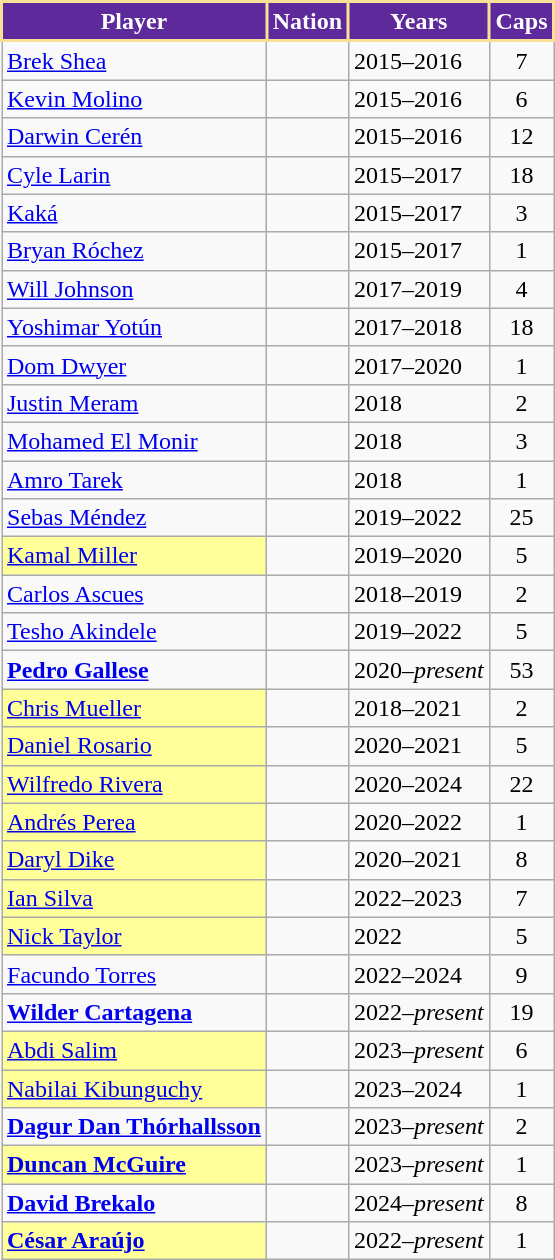<table class="wikitable sortable" style="text-align:center">
<tr>
<th style="background-color:#5E299A; color:#FFFFFF; border:2px solid #F8E196;">Player</th>
<th style="background-color:#5E299A; color:#FFFFFF; border:2px solid #F8E196;">Nation</th>
<th style="background-color:#5E299A; color:#FFFFFF; border:2px solid #F8E196;">Years</th>
<th style="background-color:#5E299A; color:#FFFFFF; border:2px solid #F8E196;">Caps</th>
</tr>
<tr>
<td style="text-align:left"><a href='#'>Brek Shea</a></td>
<td style="text-align:left"></td>
<td style="text-align:left">2015–2016</td>
<td>7</td>
</tr>
<tr>
<td style="text-align:left"><a href='#'>Kevin Molino</a></td>
<td style="text-align:left"></td>
<td style="text-align:left">2015–2016</td>
<td>6</td>
</tr>
<tr>
<td style="text-align:left"><a href='#'>Darwin Cerén</a></td>
<td style="text-align:left"></td>
<td style="text-align:left">2015–2016</td>
<td>12</td>
</tr>
<tr>
<td style="text-align:left"><a href='#'>Cyle Larin</a></td>
<td style="text-align:left"></td>
<td style="text-align:left">2015–2017</td>
<td>18</td>
</tr>
<tr>
<td style="text-align:left"><a href='#'>Kaká</a></td>
<td style="text-align:left"></td>
<td style="text-align:left">2015–2017</td>
<td>3</td>
</tr>
<tr>
<td style="text-align:left"><a href='#'>Bryan Róchez</a></td>
<td style="text-align:left"></td>
<td style="text-align:left">2015–2017</td>
<td>1</td>
</tr>
<tr>
<td style="text-align:left"><a href='#'>Will Johnson</a></td>
<td style="text-align:left"></td>
<td style="text-align:left">2017–2019</td>
<td>4</td>
</tr>
<tr>
<td style="text-align:left"><a href='#'>Yoshimar Yotún</a></td>
<td style="text-align:left"></td>
<td style="text-align:left">2017–2018</td>
<td>18</td>
</tr>
<tr>
<td style="text-align:left"><a href='#'>Dom Dwyer</a></td>
<td style="text-align:left"></td>
<td style="text-align:left">2017–2020</td>
<td>1</td>
</tr>
<tr>
<td style="text-align:left"><a href='#'>Justin Meram</a></td>
<td style="text-align:left"></td>
<td style="text-align:left">2018</td>
<td>2</td>
</tr>
<tr>
<td style="text-align:left"><a href='#'>Mohamed El Monir</a></td>
<td style="text-align:left"></td>
<td style="text-align:left">2018</td>
<td>3</td>
</tr>
<tr>
<td style="text-align:left"><a href='#'>Amro Tarek</a></td>
<td style="text-align:left"></td>
<td style="text-align:left">2018</td>
<td>1</td>
</tr>
<tr>
<td style="text-align:left"><a href='#'>Sebas Méndez</a></td>
<td style="text-align:left"></td>
<td style="text-align:left">2019–2022</td>
<td>25</td>
</tr>
<tr>
<td style="background:#FFFF99; text-align:left"><a href='#'>Kamal Miller</a></td>
<td style="text-align:left"></td>
<td style="text-align:left">2019–2020</td>
<td>5</td>
</tr>
<tr>
<td style="text-align:left"><a href='#'>Carlos Ascues</a></td>
<td style="text-align:left"></td>
<td style="text-align:left">2018–2019</td>
<td>2</td>
</tr>
<tr>
<td style="text-align:left"><a href='#'>Tesho Akindele</a></td>
<td style="text-align:left"></td>
<td style="text-align:left">2019–2022</td>
<td>5</td>
</tr>
<tr>
<td style="text-align:left"><strong><a href='#'>Pedro Gallese</a></strong></td>
<td style="text-align:left"></td>
<td style="text-align:left">2020–<em>present</em></td>
<td>53</td>
</tr>
<tr>
<td style="background:#FFFF99; text-align:left"><a href='#'>Chris Mueller</a></td>
<td style="text-align:left"></td>
<td style="text-align:left">2018–2021</td>
<td>2</td>
</tr>
<tr>
<td style="background:#FFFF99; text-align:left"><a href='#'>Daniel Rosario</a> </td>
<td style="text-align:left"></td>
<td style="text-align:left">2020–2021</td>
<td>5</td>
</tr>
<tr>
<td style="background:#FFFF99; text-align:left"><a href='#'>Wilfredo Rivera</a></td>
<td style="text-align:left"></td>
<td style="text-align:left">2020–2024</td>
<td>22</td>
</tr>
<tr>
<td style="background:#FFFF99; text-align:left"><a href='#'>Andrés Perea</a></td>
<td style="text-align:left"></td>
<td style="text-align:left">2020–2022</td>
<td>1</td>
</tr>
<tr>
<td style="background:#FFFF99; text-align:left"><a href='#'>Daryl Dike</a></td>
<td style="text-align:left"></td>
<td style="text-align:left">2020–2021</td>
<td>8</td>
</tr>
<tr>
<td style="background:#FFFF99; text-align:left"><a href='#'>Ian Silva</a> </td>
<td style="text-align:left"></td>
<td style="text-align:left">2022–2023</td>
<td>7</td>
</tr>
<tr>
<td style="background:#FFFF99; text-align:left"><a href='#'>Nick Taylor</a> </td>
<td style="text-align:left"></td>
<td style="text-align:left">2022</td>
<td>5</td>
</tr>
<tr>
<td style="text-align:left"><a href='#'>Facundo Torres</a></td>
<td style="text-align:left"></td>
<td style="text-align:left">2022–2024</td>
<td>9</td>
</tr>
<tr>
<td style="text-align:left"><strong><a href='#'>Wilder Cartagena</a></strong></td>
<td style="text-align:left"></td>
<td style="text-align:left">2022–<em>present</em></td>
<td>19</td>
</tr>
<tr>
<td style="background:#FFFF99; text-align:left"><a href='#'>Abdi Salim</a></td>
<td style="text-align:left"></td>
<td style="text-align:left">2023–<em>present</em></td>
<td>6</td>
</tr>
<tr>
<td style="background:#FFFF99; text-align:left"><a href='#'>Nabilai Kibunguchy</a> </td>
<td style="text-align:left"></td>
<td style="text-align:left">2023–2024</td>
<td>1</td>
</tr>
<tr>
<td style="text-align:left"><strong><a href='#'>Dagur Dan Thórhallsson</a></strong></td>
<td style="text-align:left"></td>
<td style="text-align:left">2023–<em>present</em></td>
<td>2</td>
</tr>
<tr>
<td style="background:#FFFF99; text-align:left"><strong><a href='#'>Duncan McGuire</a></strong></td>
<td style="text-align:left"></td>
<td style="text-align:left">2023–<em>present</em></td>
<td>1</td>
</tr>
<tr>
<td style="text-align:left"><strong><a href='#'>David Brekalo</a></strong></td>
<td style="text-align:left"></td>
<td style="text-align:left">2024–<em>present</em></td>
<td>8</td>
</tr>
<tr>
<td style="background:#FFFF99; text-align:left"><strong><a href='#'>César Araújo</a></strong></td>
<td style="text-align:left"></td>
<td style="text-align:left">2022–<em>present</em></td>
<td>1</td>
</tr>
</table>
